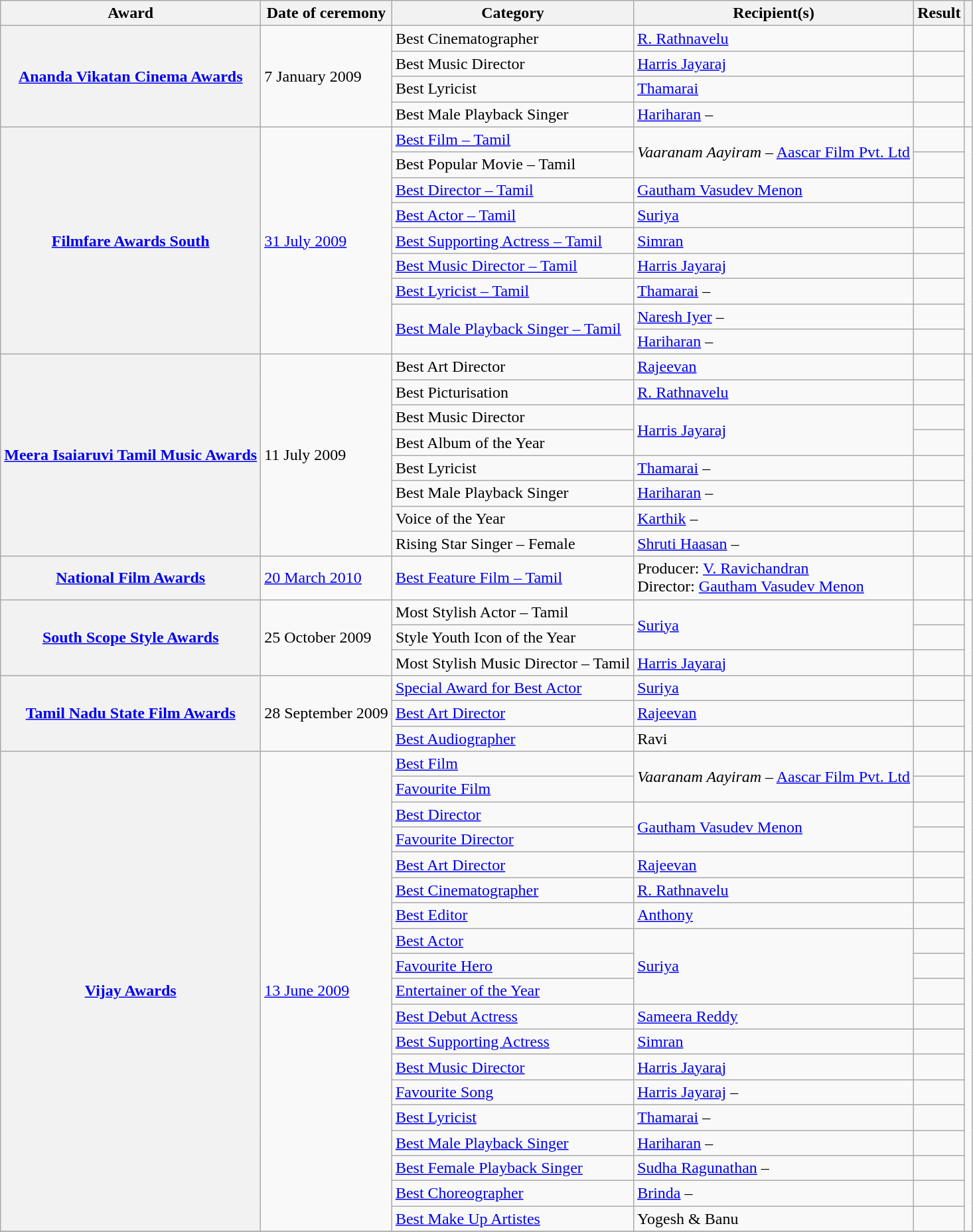<table class="wikitable plainrowheaders sortable">
<tr>
<th scope="col">Award</th>
<th scope="col">Date of ceremony</th>
<th scope="col">Category</th>
<th scope="col">Recipient(s)</th>
<th scope="col">Result</th>
<th scope="col" class="unsortable"></th>
</tr>
<tr>
<th rowspan="4" scope="row"><a href='#'>Ananda Vikatan Cinema Awards</a></th>
<td rowspan="4">7 January 2009</td>
<td>Best Cinematographer</td>
<td><a href='#'>R. Rathnavelu</a></td>
<td></td>
<td rowspan="4" style="text-align:center;"></td>
</tr>
<tr>
<td>Best Music Director</td>
<td><a href='#'>Harris Jayaraj</a></td>
<td></td>
</tr>
<tr>
<td>Best Lyricist</td>
<td><a href='#'>Thamarai</a></td>
<td></td>
</tr>
<tr>
<td>Best Male Playback Singer</td>
<td><a href='#'>Hariharan</a> – </td>
<td></td>
</tr>
<tr>
<th rowspan="9" scope="row"><a href='#'>Filmfare Awards South</a></th>
<td rowspan="9"><a href='#'>31 July 2009</a></td>
<td><a href='#'>Best Film – Tamil</a></td>
<td rowspan="2"><em>Vaaranam Aayiram</em> – <a href='#'>Aascar Film Pvt. Ltd</a></td>
<td></td>
<td rowspan="9" style="text-align:center;"><br><br></td>
</tr>
<tr>
<td>Best Popular Movie – Tamil</td>
<td></td>
</tr>
<tr>
<td><a href='#'>Best Director – Tamil</a></td>
<td><a href='#'>Gautham Vasudev Menon</a></td>
<td></td>
</tr>
<tr>
<td><a href='#'>Best Actor – Tamil</a></td>
<td><a href='#'>Suriya</a></td>
<td></td>
</tr>
<tr>
<td><a href='#'>Best Supporting Actress – Tamil</a></td>
<td><a href='#'>Simran</a></td>
<td></td>
</tr>
<tr>
<td><a href='#'>Best Music Director – Tamil</a></td>
<td><a href='#'>Harris Jayaraj</a></td>
<td></td>
</tr>
<tr>
<td><a href='#'>Best Lyricist – Tamil</a></td>
<td><a href='#'>Thamarai</a> – </td>
<td></td>
</tr>
<tr>
<td rowspan="2"><a href='#'>Best Male Playback Singer – Tamil</a></td>
<td><a href='#'>Naresh Iyer</a> – </td>
<td></td>
</tr>
<tr>
<td><a href='#'>Hariharan</a> – </td>
<td></td>
</tr>
<tr>
<th rowspan="8" scope="row"><a href='#'>Meera Isaiaruvi Tamil Music Awards</a></th>
<td rowspan="8">11 July 2009</td>
<td>Best Art Director</td>
<td><a href='#'>Rajeevan</a></td>
<td></td>
<td rowspan="8" style="text-align:center;"><br></td>
</tr>
<tr>
<td>Best Picturisation</td>
<td><a href='#'>R. Rathnavelu</a></td>
<td></td>
</tr>
<tr>
<td>Best Music Director</td>
<td rowspan="2"><a href='#'>Harris Jayaraj</a></td>
<td></td>
</tr>
<tr>
<td>Best Album of the Year</td>
<td></td>
</tr>
<tr>
<td>Best Lyricist</td>
<td><a href='#'>Thamarai</a> – </td>
<td></td>
</tr>
<tr>
<td>Best Male Playback Singer</td>
<td><a href='#'>Hariharan</a> – </td>
<td></td>
</tr>
<tr>
<td>Voice of the Year</td>
<td><a href='#'>Karthik</a> – </td>
<td></td>
</tr>
<tr>
<td>Rising Star Singer – Female</td>
<td><a href='#'>Shruti Haasan</a> – </td>
<td></td>
</tr>
<tr>
<th scope="row"><a href='#'>National Film Awards</a></th>
<td><a href='#'>20 March 2010</a></td>
<td><a href='#'>Best Feature Film – Tamil</a></td>
<td>Producer: <a href='#'>V. Ravichandran</a><br>Director: <a href='#'>Gautham Vasudev Menon</a></td>
<td></td>
<td style="text-align:center;"><br></td>
</tr>
<tr>
<th rowspan="3" scope="row"><a href='#'>South Scope Style Awards</a></th>
<td rowspan="3">25 October 2009</td>
<td>Most Stylish Actor – Tamil</td>
<td rowspan="2"><a href='#'>Suriya</a></td>
<td></td>
<td rowspan="3" style="text-align:center;"></td>
</tr>
<tr>
<td>Style Youth Icon of the Year</td>
<td></td>
</tr>
<tr>
<td>Most Stylish Music Director – Tamil</td>
<td><a href='#'>Harris Jayaraj</a></td>
<td></td>
</tr>
<tr>
<th rowspan="3" scope="row"><a href='#'>Tamil Nadu State Film Awards</a></th>
<td rowspan="3">28 September 2009</td>
<td><a href='#'>Special Award for Best Actor</a></td>
<td><a href='#'>Suriya</a></td>
<td></td>
<td rowspan="3" style="text-align:center;"><br></td>
</tr>
<tr>
<td><a href='#'>Best Art Director</a></td>
<td><a href='#'>Rajeevan</a></td>
<td></td>
</tr>
<tr>
<td><a href='#'>Best Audiographer</a></td>
<td>Ravi</td>
<td></td>
</tr>
<tr>
<th rowspan="19" scope="row"><a href='#'>Vijay Awards</a></th>
<td rowspan="19"><a href='#'>13 June 2009</a></td>
<td><a href='#'>Best Film</a></td>
<td rowspan="2"><em>Vaaranam Aayiram</em> – <a href='#'>Aascar Film Pvt. Ltd</a></td>
<td></td>
<td rowspan="19" style="text-align:center;"></td>
</tr>
<tr>
<td><a href='#'>Favourite Film</a></td>
<td></td>
</tr>
<tr>
<td><a href='#'>Best Director</a></td>
<td rowspan="2"><a href='#'>Gautham Vasudev Menon</a></td>
<td></td>
</tr>
<tr>
<td><a href='#'>Favourite Director</a></td>
<td></td>
</tr>
<tr>
<td><a href='#'>Best Art Director</a></td>
<td><a href='#'>Rajeevan</a></td>
<td></td>
</tr>
<tr>
<td><a href='#'>Best Cinematographer</a></td>
<td><a href='#'>R. Rathnavelu</a></td>
<td></td>
</tr>
<tr>
<td><a href='#'>Best Editor</a></td>
<td><a href='#'>Anthony</a></td>
<td></td>
</tr>
<tr>
<td><a href='#'>Best Actor</a></td>
<td rowspan="3"><a href='#'>Suriya</a></td>
<td></td>
</tr>
<tr>
<td><a href='#'>Favourite Hero</a></td>
<td></td>
</tr>
<tr>
<td><a href='#'>Entertainer of the Year</a></td>
<td></td>
</tr>
<tr>
<td><a href='#'>Best Debut Actress</a></td>
<td><a href='#'>Sameera Reddy</a></td>
<td></td>
</tr>
<tr>
<td><a href='#'>Best Supporting Actress</a></td>
<td><a href='#'>Simran</a></td>
<td></td>
</tr>
<tr>
<td><a href='#'>Best Music Director</a></td>
<td><a href='#'>Harris Jayaraj</a></td>
<td></td>
</tr>
<tr>
<td><a href='#'>Favourite Song</a></td>
<td><a href='#'>Harris Jayaraj</a> – </td>
<td></td>
</tr>
<tr>
<td><a href='#'>Best Lyricist</a></td>
<td><a href='#'>Thamarai</a> – </td>
<td></td>
</tr>
<tr>
<td><a href='#'>Best Male Playback Singer</a></td>
<td><a href='#'>Hariharan</a> – </td>
<td></td>
</tr>
<tr>
<td><a href='#'>Best Female Playback Singer</a></td>
<td><a href='#'>Sudha Ragunathan</a> – </td>
<td></td>
</tr>
<tr>
<td><a href='#'>Best Choreographer</a></td>
<td><a href='#'>Brinda</a> – </td>
<td></td>
</tr>
<tr>
<td><a href='#'>Best Make Up Artistes</a></td>
<td>Yogesh & Banu</td>
<td></td>
</tr>
<tr>
</tr>
</table>
